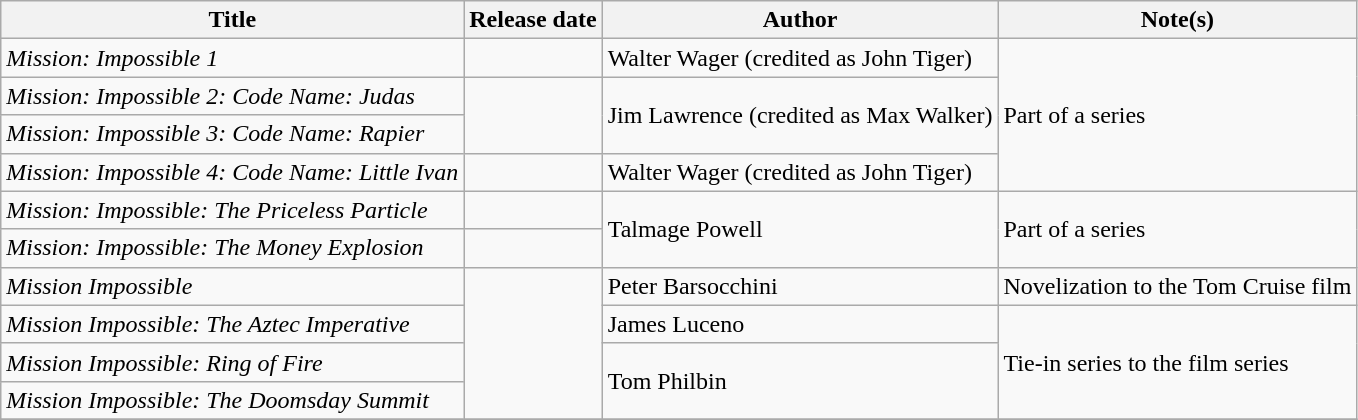<table class="wikitable sortable">
<tr>
<th scope="col">Title</th>
<th scope="col">Release date</th>
<th scope="col">Author</th>
<th scope="col">Note(s)</th>
</tr>
<tr>
<td scope="row"><em>Mission: Impossible 1</em></td>
<td></td>
<td>Walter Wager (credited as John Tiger)</td>
<td rowspan="4">Part of a series</td>
</tr>
<tr>
<td scope="row"><em>Mission: Impossible 2: Code Name: Judas</em></td>
<td rowspan="2"></td>
<td rowspan="2">Jim Lawrence (credited as Max Walker)</td>
</tr>
<tr>
<td scope="row"><em>Mission: Impossible 3: Code Name: Rapier</em></td>
</tr>
<tr>
<td scope="row"><em>Mission: Impossible 4: Code Name: Little Ivan</em></td>
<td></td>
<td>Walter Wager (credited as John Tiger)</td>
</tr>
<tr>
<td scope="row"><em>Mission: Impossible: The Priceless Particle</em></td>
<td></td>
<td rowspan="2">Talmage Powell</td>
<td rowspan="2">Part of a series</td>
</tr>
<tr>
<td scope="row"><em>Mission: Impossible: The Money Explosion</em></td>
<td></td>
</tr>
<tr>
<td scope="row"><em>Mission Impossible</em></td>
<td rowspan="4"></td>
<td>Peter Barsocchini</td>
<td>Novelization to the Tom Cruise film</td>
</tr>
<tr>
<td scope="row"><em>Mission Impossible: The Aztec Imperative</em></td>
<td>James Luceno</td>
<td rowspan="3">Tie-in series to the film series</td>
</tr>
<tr>
<td scope="row"><em>Mission Impossible: Ring of Fire</em></td>
<td rowspan="2">Tom Philbin</td>
</tr>
<tr>
<td scope="row"><em>Mission Impossible: The Doomsday Summit</em></td>
</tr>
<tr>
</tr>
</table>
